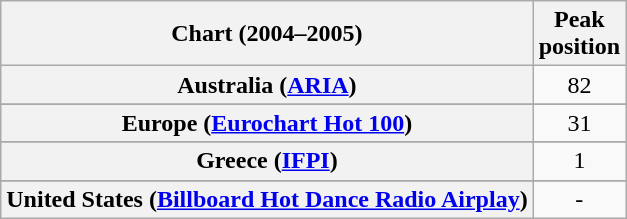<table class="wikitable sortable plainrowheaders" style="text-align:center">
<tr>
<th scope="col">Chart (2004–2005)</th>
<th scope="col">Peak<br>position</th>
</tr>
<tr>
<th scope="row">Australia (<a href='#'>ARIA</a>)</th>
<td>82</td>
</tr>
<tr>
</tr>
<tr>
</tr>
<tr>
</tr>
<tr>
</tr>
<tr>
</tr>
<tr>
<th scope="row">Europe (<a href='#'>Eurochart Hot 100</a>)</th>
<td style="text-align:center;">31</td>
</tr>
<tr>
</tr>
<tr>
<th scope="row">Greece (<a href='#'>IFPI</a>)</th>
<td style="text-align:center;">1</td>
</tr>
<tr>
</tr>
<tr>
</tr>
<tr>
</tr>
<tr>
</tr>
<tr>
<th scope="row">United States (<a href='#'>Billboard Hot Dance Radio Airplay</a>)</th>
<td style="text-align:center;">-</td>
</tr>
</table>
